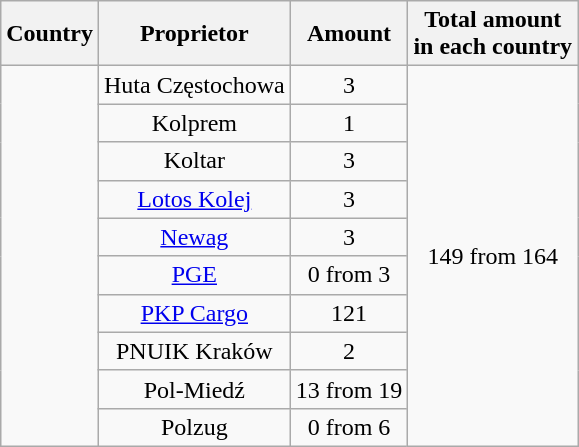<table class="wikitable" style="text-align:center">
<tr>
<th>Country</th>
<th>Proprietor</th>
<th>Amount</th>
<th>Total amount<br>in each country</th>
</tr>
<tr>
<td rowspan=10></td>
<td>Huta Częstochowa</td>
<td>3</td>
<td rowspan=10>149 from 164</td>
</tr>
<tr>
<td>Kolprem</td>
<td>1</td>
</tr>
<tr>
<td>Koltar</td>
<td>3</td>
</tr>
<tr>
<td><a href='#'>Lotos Kolej</a></td>
<td>3</td>
</tr>
<tr>
<td><a href='#'>Newag</a></td>
<td>3</td>
</tr>
<tr>
<td><a href='#'>PGE</a></td>
<td>0 from 3</td>
</tr>
<tr>
<td><a href='#'>PKP Cargo</a></td>
<td>121</td>
</tr>
<tr>
<td>PNUIK Kraków</td>
<td>2</td>
</tr>
<tr>
<td>Pol-Miedź</td>
<td>13 from 19</td>
</tr>
<tr>
<td>Polzug</td>
<td>0 from 6</td>
</tr>
</table>
